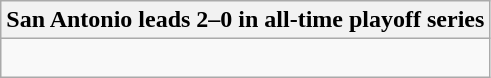<table class="wikitable collapsible collapsed">
<tr>
<th>San Antonio leads 2–0 in all-time playoff series</th>
</tr>
<tr>
<td><br>
</td>
</tr>
</table>
